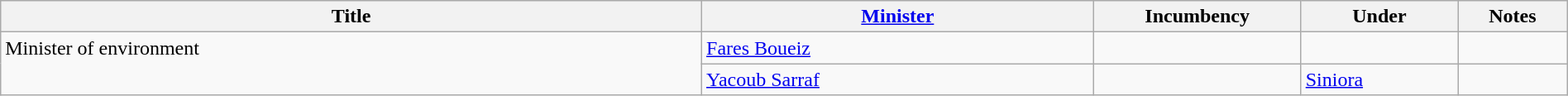<table class="wikitable" style="width:100%;">
<tr>
<th>Title</th>
<th style="width:25%;"><a href='#'>Minister</a></th>
<th style="width:160px;">Incumbency</th>
<th style="width:10%;">Under</th>
<th style="width:7%;">Notes</th>
</tr>
<tr>
<td rowspan="2" style="vertical-align:top;">Minister of environment</td>
<td><a href='#'>Fares Boueiz</a></td>
<td></td>
<td></td>
<td></td>
</tr>
<tr>
<td><a href='#'>Yacoub Sarraf</a></td>
<td></td>
<td><a href='#'>Siniora</a></td>
<td></td>
</tr>
</table>
